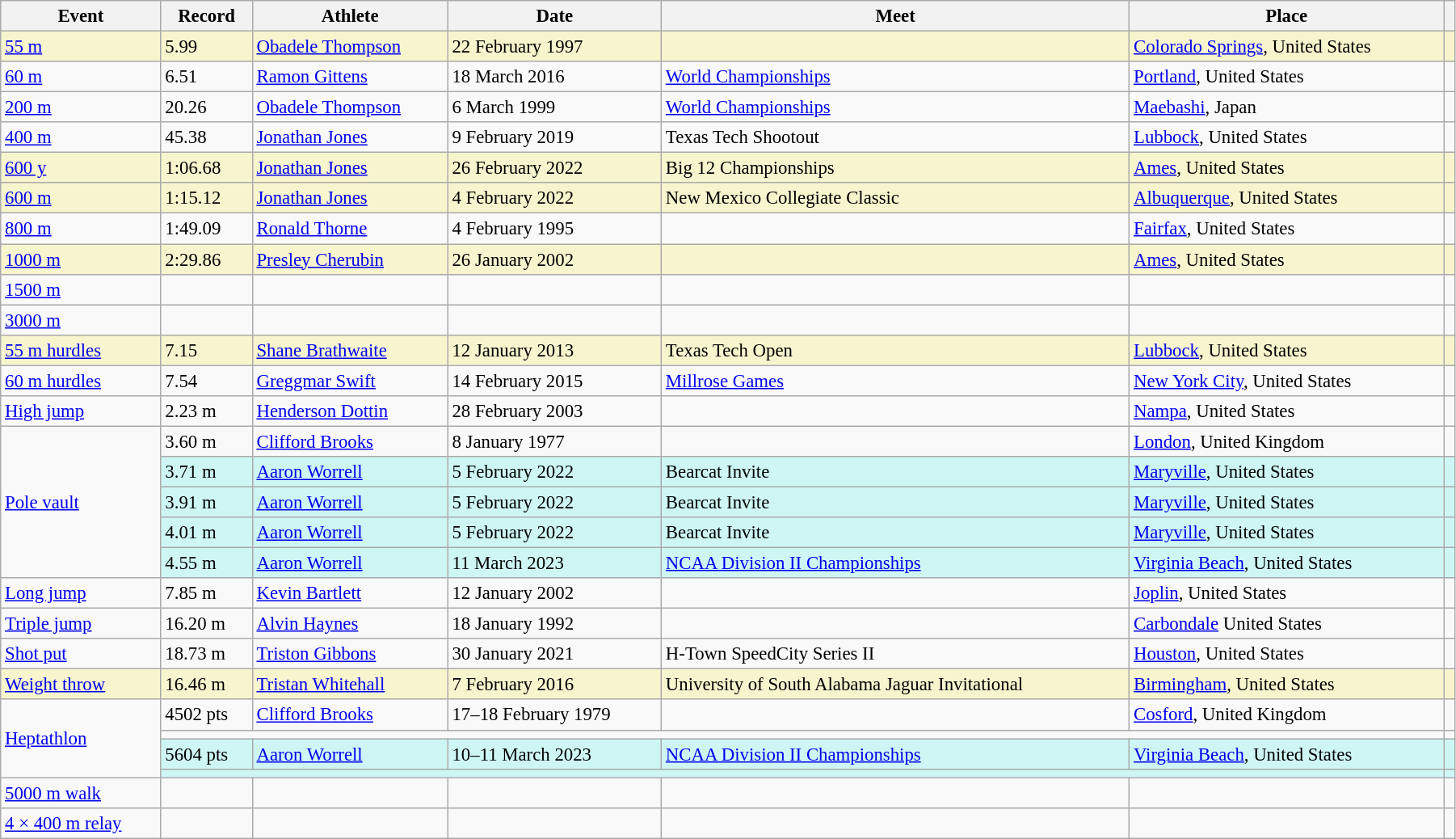<table class="wikitable" style="font-size:95%; width: 95%;">
<tr>
<th>Event</th>
<th>Record</th>
<th>Athlete</th>
<th>Date</th>
<th>Meet</th>
<th>Place</th>
<th></th>
</tr>
<tr style="background:#f6F5CE;">
<td><a href='#'>55 m</a></td>
<td>5.99  </td>
<td><a href='#'>Obadele Thompson</a></td>
<td>22 February 1997</td>
<td></td>
<td><a href='#'>Colorado Springs</a>, United States</td>
<td></td>
</tr>
<tr>
<td><a href='#'>60 m</a></td>
<td>6.51</td>
<td><a href='#'>Ramon Gittens</a></td>
<td>18 March 2016</td>
<td><a href='#'>World Championships</a></td>
<td><a href='#'>Portland</a>, United States</td>
<td></td>
</tr>
<tr>
<td><a href='#'>200 m</a></td>
<td>20.26</td>
<td><a href='#'>Obadele Thompson</a></td>
<td>6 March 1999</td>
<td><a href='#'>World Championships</a></td>
<td><a href='#'>Maebashi</a>, Japan</td>
<td></td>
</tr>
<tr>
<td><a href='#'>400 m</a></td>
<td>45.38</td>
<td><a href='#'>Jonathan Jones</a></td>
<td>9 February 2019</td>
<td>Texas Tech Shootout</td>
<td><a href='#'>Lubbock</a>, United States</td>
<td></td>
</tr>
<tr style="background:#f6F5CE;">
<td><a href='#'>600 y</a></td>
<td>1:06.68 </td>
<td><a href='#'>Jonathan Jones</a></td>
<td>26 February 2022</td>
<td>Big 12 Championships</td>
<td><a href='#'>Ames</a>, United States</td>
<td></td>
</tr>
<tr style="background:#f6F5CE;">
<td><a href='#'>600 m</a></td>
<td>1:15.12 </td>
<td><a href='#'>Jonathan Jones</a></td>
<td>4 February 2022</td>
<td>New Mexico Collegiate Classic</td>
<td><a href='#'>Albuquerque</a>, United States</td>
<td></td>
</tr>
<tr>
<td><a href='#'>800 m</a></td>
<td>1:49.09</td>
<td><a href='#'>Ronald Thorne</a></td>
<td>4 February 1995</td>
<td></td>
<td><a href='#'>Fairfax</a>, United States</td>
<td></td>
</tr>
<tr style="background:#f6F5CE;">
<td><a href='#'>1000 m</a></td>
<td>2:29.86 </td>
<td><a href='#'>Presley Cherubin</a></td>
<td>26 January 2002</td>
<td></td>
<td><a href='#'>Ames</a>, United States</td>
<td></td>
</tr>
<tr>
<td><a href='#'>1500 m</a></td>
<td></td>
<td></td>
<td></td>
<td></td>
<td></td>
<td></td>
</tr>
<tr>
<td><a href='#'>3000 m</a></td>
<td></td>
<td></td>
<td></td>
<td></td>
<td></td>
<td></td>
</tr>
<tr style="background:#f6F5CE;">
<td><a href='#'>55 m hurdles</a></td>
<td>7.15</td>
<td><a href='#'>Shane Brathwaite</a></td>
<td>12 January 2013</td>
<td>Texas Tech Open</td>
<td><a href='#'>Lubbock</a>, United States</td>
<td></td>
</tr>
<tr>
<td><a href='#'>60 m hurdles</a></td>
<td>7.54</td>
<td><a href='#'>Greggmar Swift</a></td>
<td>14 February 2015</td>
<td><a href='#'>Millrose Games</a></td>
<td><a href='#'>New York City</a>, United States</td>
<td></td>
</tr>
<tr>
<td><a href='#'>High jump</a></td>
<td>2.23 m</td>
<td><a href='#'>Henderson Dottin</a></td>
<td>28 February 2003</td>
<td></td>
<td><a href='#'>Nampa</a>, United States</td>
<td></td>
</tr>
<tr>
<td rowspan=5><a href='#'>Pole vault</a></td>
<td>3.60 m</td>
<td><a href='#'>Clifford Brooks</a></td>
<td>8 January 1977</td>
<td></td>
<td><a href='#'>London</a>, United Kingdom</td>
<td></td>
</tr>
<tr style="background:#cef6f5;">
<td>3.71 m</td>
<td><a href='#'>Aaron Worrell</a></td>
<td>5 February 2022</td>
<td>Bearcat Invite</td>
<td><a href='#'>Maryville</a>, United States</td>
<td></td>
</tr>
<tr style="background:#cef6f5;">
<td>3.91 m</td>
<td><a href='#'>Aaron Worrell</a></td>
<td>5 February 2022</td>
<td>Bearcat Invite</td>
<td><a href='#'>Maryville</a>, United States</td>
<td></td>
</tr>
<tr style="background:#cef6f5;">
<td>4.01 m</td>
<td><a href='#'>Aaron Worrell</a></td>
<td>5 February 2022</td>
<td>Bearcat Invite</td>
<td><a href='#'>Maryville</a>, United States</td>
<td></td>
</tr>
<tr style="background:#cef6f5;">
<td>4.55 m</td>
<td><a href='#'>Aaron Worrell</a></td>
<td>11 March 2023</td>
<td><a href='#'>NCAA Division II Championships</a></td>
<td><a href='#'>Virginia Beach</a>, United States</td>
<td></td>
</tr>
<tr>
<td><a href='#'>Long jump</a></td>
<td>7.85 m</td>
<td><a href='#'>Kevin Bartlett</a></td>
<td>12 January 2002</td>
<td></td>
<td><a href='#'>Joplin</a>, United States</td>
<td></td>
</tr>
<tr>
<td><a href='#'>Triple jump</a></td>
<td>16.20 m</td>
<td><a href='#'>Alvin Haynes</a></td>
<td>18 January 1992</td>
<td></td>
<td><a href='#'>Carbondale</a> United States</td>
<td></td>
</tr>
<tr>
<td><a href='#'>Shot put</a></td>
<td>18.73 m</td>
<td><a href='#'>Triston Gibbons</a></td>
<td>30 January 2021</td>
<td>H-Town SpeedCity Series II</td>
<td><a href='#'>Houston</a>, United States</td>
<td></td>
</tr>
<tr style="background:#f6F5CE;">
<td><a href='#'>Weight throw</a></td>
<td>16.46 m</td>
<td><a href='#'>Tristan Whitehall</a></td>
<td>7 February 2016</td>
<td>University of South Alabama Jaguar Invitational</td>
<td><a href='#'>Birmingham</a>, United States</td>
<td></td>
</tr>
<tr>
<td rowspan=4><a href='#'>Heptathlon</a></td>
<td>4502 pts </td>
<td><a href='#'>Clifford Brooks</a></td>
<td>17–18 February 1979</td>
<td></td>
<td><a href='#'>Cosford</a>, United Kingdom</td>
<td></td>
</tr>
<tr>
<td colspan=5></td>
<td></td>
</tr>
<tr style="background:#cef6f5;">
<td>5604 pts</td>
<td><a href='#'>Aaron Worrell</a></td>
<td>10–11 March 2023</td>
<td><a href='#'>NCAA Division II Championships</a></td>
<td><a href='#'>Virginia Beach</a>, United States</td>
<td></td>
</tr>
<tr style="background:#cef6f5;">
<td colspan=5></td>
<td></td>
</tr>
<tr>
<td><a href='#'>5000 m walk</a></td>
<td></td>
<td></td>
<td></td>
<td></td>
<td></td>
<td></td>
</tr>
<tr>
<td><a href='#'>4 × 400 m relay</a></td>
<td></td>
<td></td>
<td></td>
<td></td>
<td></td>
<td></td>
</tr>
</table>
